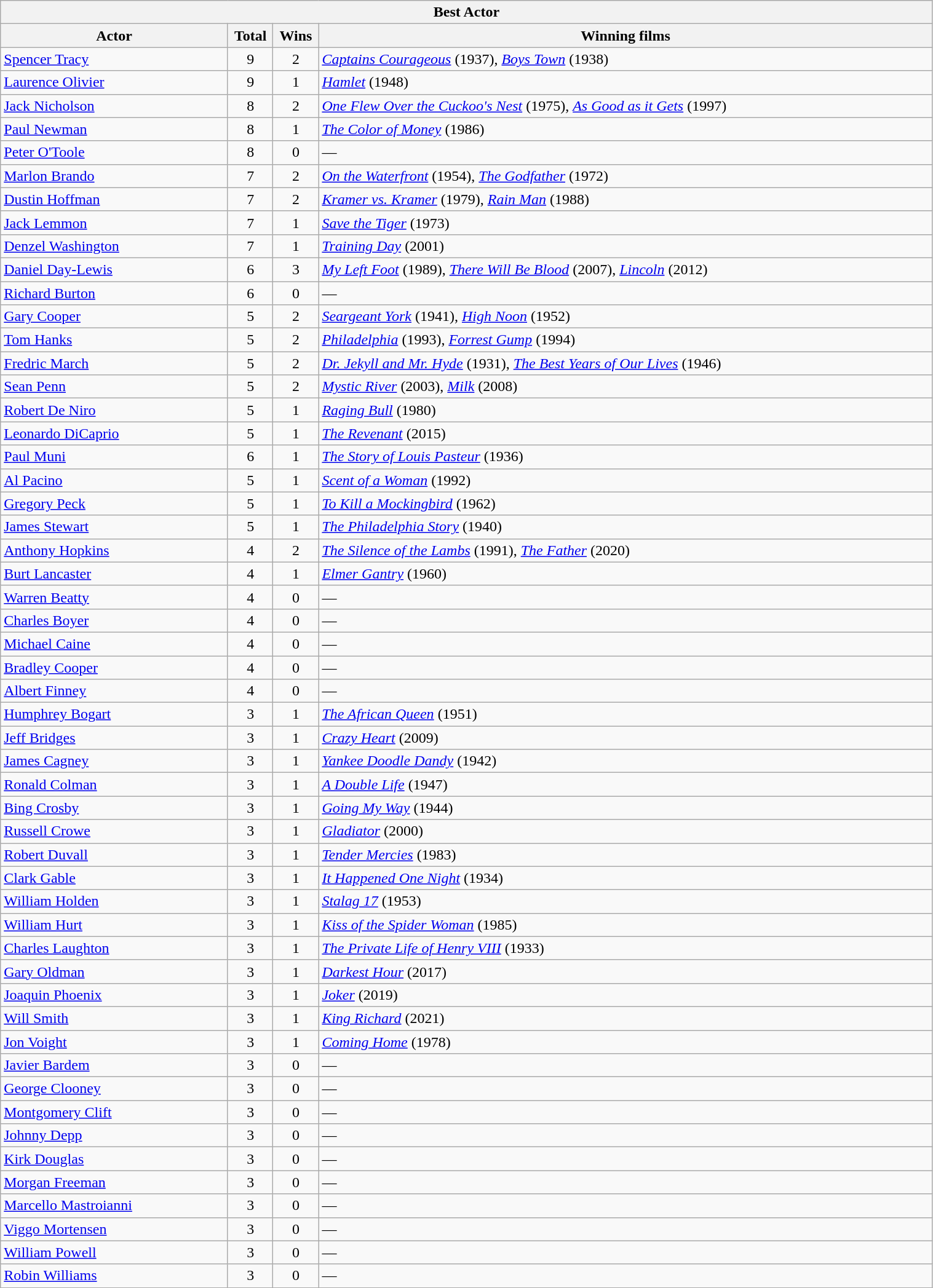<table class="sortable wikitable" width=80%>
<tr>
<th colspan=4>Best Actor</th>
</tr>
<tr>
<th width=20%>Actor</th>
<th width=3%>Total</th>
<th width=3%>Wins</th>
<th width=54%>Winning films</th>
</tr>
<tr>
<td><a href='#'>Spencer Tracy</a></td>
<td align=center>9</td>
<td align=center>2</td>
<td><em><a href='#'>Captains Courageous</a></em> (1937), <em><a href='#'>Boys Town</a></em> (1938)</td>
</tr>
<tr>
<td><a href='#'>Laurence Olivier</a></td>
<td align=center>9</td>
<td align=center>1</td>
<td><em><a href='#'>Hamlet</a></em> (1948)</td>
</tr>
<tr>
<td><a href='#'>Jack Nicholson</a></td>
<td align=center>8</td>
<td align=center>2</td>
<td><em><a href='#'>One Flew Over the Cuckoo's Nest</a></em> (1975), <em><a href='#'>As Good as it Gets</a></em> (1997)</td>
</tr>
<tr>
<td><a href='#'>Paul Newman</a></td>
<td align=center>8</td>
<td align=center>1</td>
<td><em><a href='#'>The Color of Money</a></em> (1986)</td>
</tr>
<tr>
<td><a href='#'>Peter O'Toole</a></td>
<td align=center>8</td>
<td align=center>0</td>
<td>—</td>
</tr>
<tr>
<td><a href='#'>Marlon Brando</a></td>
<td align=center>7</td>
<td align=center>2</td>
<td><em><a href='#'>On the Waterfront</a></em> (1954), <em><a href='#'>The Godfather</a></em> (1972)</td>
</tr>
<tr>
<td><a href='#'>Dustin Hoffman</a></td>
<td align=center>7</td>
<td align=center>2</td>
<td><em><a href='#'>Kramer vs. Kramer</a></em> (1979), <em><a href='#'>Rain Man</a></em> (1988)</td>
</tr>
<tr>
<td><a href='#'>Jack Lemmon</a></td>
<td align=center>7</td>
<td align=center>1</td>
<td><em><a href='#'>Save the Tiger</a></em> (1973)</td>
</tr>
<tr>
<td><a href='#'>Denzel Washington</a></td>
<td align=center>7</td>
<td align=center>1</td>
<td><em><a href='#'>Training Day</a></em> (2001)</td>
</tr>
<tr>
<td><a href='#'>Daniel Day-Lewis</a></td>
<td align=center>6</td>
<td align=center>3</td>
<td><em><a href='#'>My Left Foot</a></em> (1989), <em><a href='#'>There Will Be Blood</a></em> (2007), <em><a href='#'>Lincoln</a></em> (2012)</td>
</tr>
<tr>
<td><a href='#'>Richard Burton</a></td>
<td align=center>6</td>
<td align=center>0</td>
<td>—</td>
</tr>
<tr>
<td><a href='#'>Gary Cooper</a></td>
<td align=center>5</td>
<td align=center>2</td>
<td><em><a href='#'>Seargeant York</a></em> (1941), <em><a href='#'>High Noon</a></em> (1952)</td>
</tr>
<tr>
<td><a href='#'>Tom Hanks</a></td>
<td align=center>5</td>
<td align=center>2</td>
<td><em><a href='#'>Philadelphia</a></em> (1993), <em><a href='#'>Forrest Gump</a></em> (1994)</td>
</tr>
<tr>
<td><a href='#'>Fredric March</a></td>
<td align=center>5</td>
<td align=center>2</td>
<td><em><a href='#'>Dr. Jekyll and Mr. Hyde</a></em> (1931), <em><a href='#'>The Best Years of Our Lives</a></em> (1946)</td>
</tr>
<tr>
<td><a href='#'>Sean Penn</a></td>
<td align=center>5</td>
<td align=center>2</td>
<td><em><a href='#'>Mystic River</a></em> (2003), <em><a href='#'>Milk</a></em> (2008)</td>
</tr>
<tr>
<td><a href='#'>Robert De Niro</a></td>
<td align=center>5</td>
<td align=center>1</td>
<td><em><a href='#'>Raging Bull</a></em> (1980)</td>
</tr>
<tr>
<td><a href='#'>Leonardo DiCaprio</a></td>
<td align=center>5</td>
<td align=center>1</td>
<td><em><a href='#'>The Revenant</a></em> (2015)</td>
</tr>
<tr>
<td><a href='#'>Paul Muni</a></td>
<td align=center>6</td>
<td align=center>1</td>
<td><em><a href='#'>The Story of Louis Pasteur</a></em> (1936)</td>
</tr>
<tr>
<td><a href='#'>Al Pacino</a></td>
<td align=center>5</td>
<td align=center>1</td>
<td><em><a href='#'>Scent of a Woman</a></em> (1992)</td>
</tr>
<tr>
<td><a href='#'>Gregory Peck</a></td>
<td align=center>5</td>
<td align=center>1</td>
<td><em><a href='#'>To Kill a Mockingbird</a></em> (1962)</td>
</tr>
<tr>
<td><a href='#'>James Stewart</a></td>
<td align=center>5</td>
<td align=center>1</td>
<td><em><a href='#'>The Philadelphia Story</a></em> (1940)</td>
</tr>
<tr>
<td><a href='#'>Anthony Hopkins</a></td>
<td align=center>4</td>
<td align=center>2</td>
<td><em><a href='#'>The Silence of the Lambs</a></em> (1991), <em><a href='#'>The Father</a></em> (2020)</td>
</tr>
<tr>
<td><a href='#'>Burt Lancaster</a></td>
<td align=center>4</td>
<td align=center>1</td>
<td><em><a href='#'>Elmer Gantry</a></em> (1960)</td>
</tr>
<tr>
<td><a href='#'>Warren Beatty</a></td>
<td align=center>4</td>
<td align=center>0</td>
<td>—</td>
</tr>
<tr>
<td><a href='#'>Charles Boyer</a></td>
<td align=center>4</td>
<td align=center>0</td>
<td>—</td>
</tr>
<tr>
<td><a href='#'>Michael Caine</a></td>
<td align=center>4</td>
<td align=center>0</td>
<td>—</td>
</tr>
<tr>
<td><a href='#'>Bradley Cooper</a></td>
<td align=center>4</td>
<td align=center>0</td>
<td>—</td>
</tr>
<tr>
<td><a href='#'>Albert Finney</a></td>
<td align=center>4</td>
<td align=center>0</td>
<td>—</td>
</tr>
<tr>
<td><a href='#'>Humphrey Bogart</a></td>
<td align=center>3</td>
<td align=center>1</td>
<td><em><a href='#'>The African Queen</a></em> (1951)</td>
</tr>
<tr>
<td><a href='#'>Jeff Bridges</a></td>
<td align=center>3</td>
<td align=center>1</td>
<td><em><a href='#'>Crazy Heart</a></em> (2009)</td>
</tr>
<tr>
<td><a href='#'>James Cagney</a></td>
<td align=center>3</td>
<td align=center>1</td>
<td><em><a href='#'>Yankee Doodle Dandy</a></em> (1942)</td>
</tr>
<tr>
<td><a href='#'>Ronald Colman</a></td>
<td align=center>3</td>
<td align=center>1</td>
<td><em><a href='#'>A Double Life</a></em> (1947)</td>
</tr>
<tr>
<td><a href='#'>Bing Crosby</a></td>
<td align=center>3</td>
<td align=center>1</td>
<td><em><a href='#'>Going My Way</a></em> (1944)</td>
</tr>
<tr>
<td><a href='#'>Russell Crowe</a></td>
<td align=center>3</td>
<td align=center>1</td>
<td><em><a href='#'>Gladiator</a></em> (2000)</td>
</tr>
<tr>
<td><a href='#'>Robert Duvall</a></td>
<td align=center>3</td>
<td align=center>1</td>
<td><em><a href='#'>Tender Mercies</a></em> (1983)</td>
</tr>
<tr>
<td><a href='#'>Clark Gable</a></td>
<td align=center>3</td>
<td align=center>1</td>
<td><em><a href='#'>It Happened One Night</a></em> (1934)</td>
</tr>
<tr>
<td><a href='#'>William Holden</a></td>
<td align=center>3</td>
<td align=center>1</td>
<td><em><a href='#'>Stalag 17</a></em> (1953)</td>
</tr>
<tr>
<td><a href='#'>William Hurt</a></td>
<td align=center>3</td>
<td align=center>1</td>
<td><em><a href='#'>Kiss of the Spider Woman</a></em> (1985)</td>
</tr>
<tr>
<td><a href='#'>Charles Laughton</a></td>
<td align=center>3</td>
<td align=center>1</td>
<td><em><a href='#'>The Private Life of Henry VIII</a></em> (1933)</td>
</tr>
<tr>
<td><a href='#'>Gary Oldman</a></td>
<td align=center>3</td>
<td align=center>1</td>
<td><em><a href='#'>Darkest Hour</a></em> (2017)</td>
</tr>
<tr>
<td><a href='#'>Joaquin Phoenix</a></td>
<td align=center>3</td>
<td align=center>1</td>
<td><em><a href='#'>Joker</a></em> (2019)</td>
</tr>
<tr>
<td><a href='#'>Will Smith</a></td>
<td align=center>3</td>
<td align=center>1</td>
<td><em><a href='#'>King Richard</a></em> (2021)</td>
</tr>
<tr>
<td><a href='#'>Jon Voight</a></td>
<td align=center>3</td>
<td align=center>1</td>
<td><em><a href='#'>Coming Home</a></em> (1978)</td>
</tr>
<tr>
<td><a href='#'>Javier Bardem</a></td>
<td align=center>3</td>
<td align=center>0</td>
<td>—</td>
</tr>
<tr>
<td><a href='#'>George Clooney</a></td>
<td align=center>3</td>
<td align=center>0</td>
<td>—</td>
</tr>
<tr>
<td><a href='#'>Montgomery Clift</a></td>
<td align=center>3</td>
<td align=center>0</td>
<td>—</td>
</tr>
<tr>
<td><a href='#'>Johnny Depp</a></td>
<td align=center>3</td>
<td align=center>0</td>
<td>—</td>
</tr>
<tr>
<td><a href='#'>Kirk Douglas</a></td>
<td align=center>3</td>
<td align=center>0</td>
<td>—</td>
</tr>
<tr>
<td><a href='#'>Morgan Freeman</a></td>
<td align=center>3</td>
<td align=center>0</td>
<td>—</td>
</tr>
<tr>
<td><a href='#'>Marcello Mastroianni</a></td>
<td align=center>3</td>
<td align=center>0</td>
<td>—</td>
</tr>
<tr>
<td><a href='#'>Viggo Mortensen</a></td>
<td align=center>3</td>
<td align=center>0</td>
<td>—</td>
</tr>
<tr>
<td><a href='#'>William Powell</a></td>
<td align=center>3</td>
<td align=center>0</td>
<td>—</td>
</tr>
<tr>
<td><a href='#'>Robin Williams</a></td>
<td align=center>3</td>
<td align=center>0</td>
<td>—</td>
</tr>
</table>
